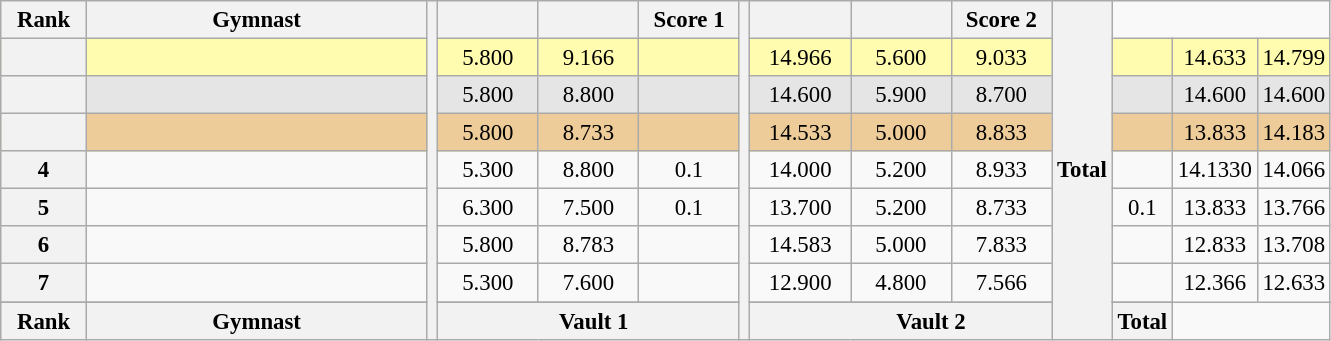<table class="wikitable sortable" style="text-align:center; font-size:95%">
<tr>
<th scope="col" style="width:50px;">Rank</th>
<th scope="col" style="width:220px;">Gymnast</th>
<th rowspan=10 class="unsortable"></th>
<th scope="col" style="width:60px;"></th>
<th scope="col" style="width:60px;"></th>
<th scope="col" style="width:60px;">Score 1</th>
<th rowspan=10 class="unsortable"></th>
<th scope="col" style="width:60px;"></th>
<th scope="col" style="width:60px;"></th>
<th scope="col" style="width:60px;">Score 2</th>
<th rowspan=10 class="unsortable">Total</th>
</tr>
<tr style="background:#fffcaf;">
<th scope=row style="text-align:center"></th>
<td style="text-align:left;"></td>
<td>5.800</td>
<td>9.166</td>
<td></td>
<td>14.966</td>
<td>5.600</td>
<td>9.033</td>
<td></td>
<td>14.633</td>
<td>14.799</td>
</tr>
<tr style="background:#e5e5e5;">
<th scope=row style="text-align:center"></th>
<td style="text-align:left;"></td>
<td>5.800</td>
<td>8.800</td>
<td></td>
<td>14.600</td>
<td>5.900</td>
<td>8.700</td>
<td></td>
<td>14.600</td>
<td>14.600</td>
</tr>
<tr style="background:#ec9;">
<th scope=row style="text-align:center"></th>
<td style="text-align:left;"></td>
<td>5.800</td>
<td>8.733</td>
<td></td>
<td>14.533</td>
<td>5.000</td>
<td>8.833</td>
<td></td>
<td>13.833</td>
<td>14.183</td>
</tr>
<tr>
<th scope=row style="text-align:center">4</th>
<td style="text-align:left;"></td>
<td>5.300</td>
<td>8.800</td>
<td>0.1</td>
<td>14.000</td>
<td>5.200</td>
<td>8.933</td>
<td></td>
<td>14.1330</td>
<td>14.066</td>
</tr>
<tr>
<th scope=row style="text-align:center">5</th>
<td style="text-align:left;"></td>
<td>6.300</td>
<td>7.500</td>
<td>0.1</td>
<td>13.700</td>
<td>5.200</td>
<td>8.733</td>
<td>0.1</td>
<td>13.833</td>
<td>13.766</td>
</tr>
<tr>
<th scope=row style="text-align:center">6</th>
<td style="text-align:left;"></td>
<td>5.800</td>
<td>8.783</td>
<td></td>
<td>14.583</td>
<td>5.000</td>
<td>7.833</td>
<td></td>
<td>12.833</td>
<td>13.708</td>
</tr>
<tr>
<th scope=row style="text-align:center">7</th>
<td style="text-align:left;"></td>
<td>5.300</td>
<td>7.600</td>
<td></td>
<td>12.900</td>
<td>4.800</td>
<td>7.566</td>
<td></td>
<td>12.366</td>
<td>12.633</td>
</tr>
<tr>
</tr>
<tr class="sortbottom">
<th scope=col>Rank</th>
<th scope="col" style="width:210px;">Gymnast</th>
<th scope=col colspan="4">Vault 1</th>
<th scope=col colspan="4">Vault 2</th>
<th scope=col>Total</th>
</tr>
</table>
